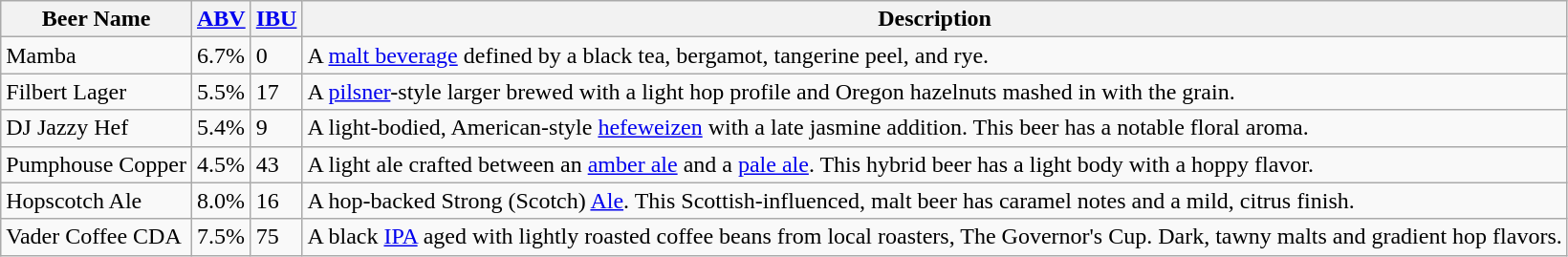<table class="wikitable">
<tr>
<th>Beer Name</th>
<th><a href='#'>ABV</a></th>
<th><a href='#'>IBU</a></th>
<th>Description</th>
</tr>
<tr>
<td>Mamba</td>
<td>6.7%</td>
<td>0</td>
<td>A <a href='#'>malt beverage</a> defined by a black tea, bergamot, tangerine peel, and rye.</td>
</tr>
<tr>
<td>Filbert Lager</td>
<td>5.5%</td>
<td>17</td>
<td>A <a href='#'>pilsner</a>-style larger brewed with a light hop profile and Oregon hazelnuts mashed in with the grain.</td>
</tr>
<tr>
<td>DJ Jazzy Hef</td>
<td>5.4%</td>
<td>9</td>
<td>A light-bodied, American-style <a href='#'>hefeweizen</a> with a late jasmine addition. This beer has a notable floral aroma.</td>
</tr>
<tr>
<td>Pumphouse Copper</td>
<td>4.5%</td>
<td>43</td>
<td>A light ale crafted between an <a href='#'>amber ale</a> and a <a href='#'>pale ale</a>. This hybrid beer has a light body with a hoppy flavor.</td>
</tr>
<tr>
<td>Hopscotch Ale</td>
<td>8.0%</td>
<td>16</td>
<td>A hop-backed Strong (Scotch) <a href='#'>Ale</a>. This Scottish-influenced, malt beer has caramel notes and a mild, citrus finish.</td>
</tr>
<tr>
<td>Vader Coffee CDA</td>
<td>7.5%</td>
<td>75</td>
<td>A black <a href='#'>IPA</a> aged with lightly roasted coffee beans from local roasters, The Governor's Cup. Dark, tawny malts and gradient hop flavors.</td>
</tr>
</table>
